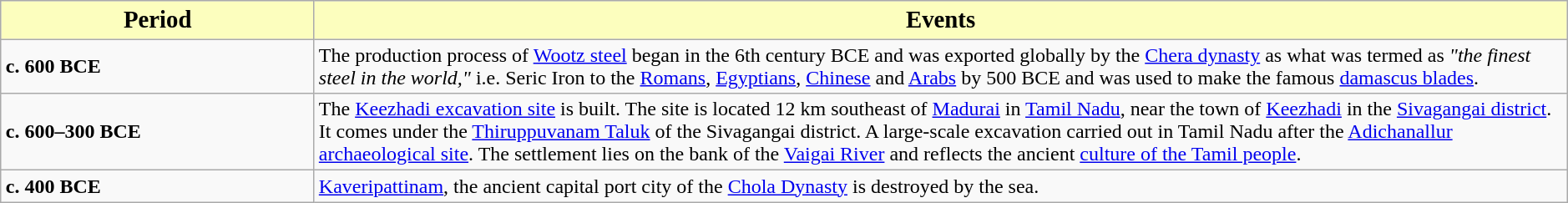<table class="wikitable" style="text-align:left; margin: auto; width:99%">
<tr>
<th scope="row" style="width: 20%; text-align:center; font-size:120%; background:#fcfebe; color:#000000;">Period</th>
<th scope="row" style="text-align:center; font-size:120%; background:#fcfebe; color:#000000;">Events</th>
</tr>
<tr>
<td><strong>c. 600 BCE</strong></td>
<td>The production process of <a href='#'>Wootz steel</a> began in the 6th century BCE and was exported globally by the <a href='#'>Chera dynasty</a> as what was termed as <em>"the finest steel in the world,"</em> i.e. Seric Iron to the <a href='#'>Romans</a>, <a href='#'>Egyptians</a>, <a href='#'>Chinese</a> and <a href='#'>Arabs</a> by 500 BCE and was used to make the famous <a href='#'>damascus blades</a>.</td>
</tr>
<tr>
<td><strong>c. 600–300 BCE</strong></td>
<td>The <a href='#'>Keezhadi excavation site</a> is built. The site is located 12 km southeast of <a href='#'>Madurai</a> in <a href='#'>Tamil Nadu</a>, near the town of <a href='#'>Keezhadi</a> in the <a href='#'>Sivagangai district</a>. It comes under the <a href='#'>Thiruppuvanam Taluk</a> of the Sivagangai district. A large-scale excavation carried out in Tamil Nadu after the <a href='#'>Adichanallur archaeological site</a>. The settlement lies on the bank of the <a href='#'>Vaigai River</a> and reflects the ancient <a href='#'>culture of the Tamil people</a>.</td>
</tr>
<tr>
<td><strong>c. 400 BCE</strong></td>
<td><a href='#'>Kaveripattinam</a>, the ancient capital port city of the <a href='#'>Chola Dynasty</a> is destroyed by the sea.</td>
</tr>
</table>
